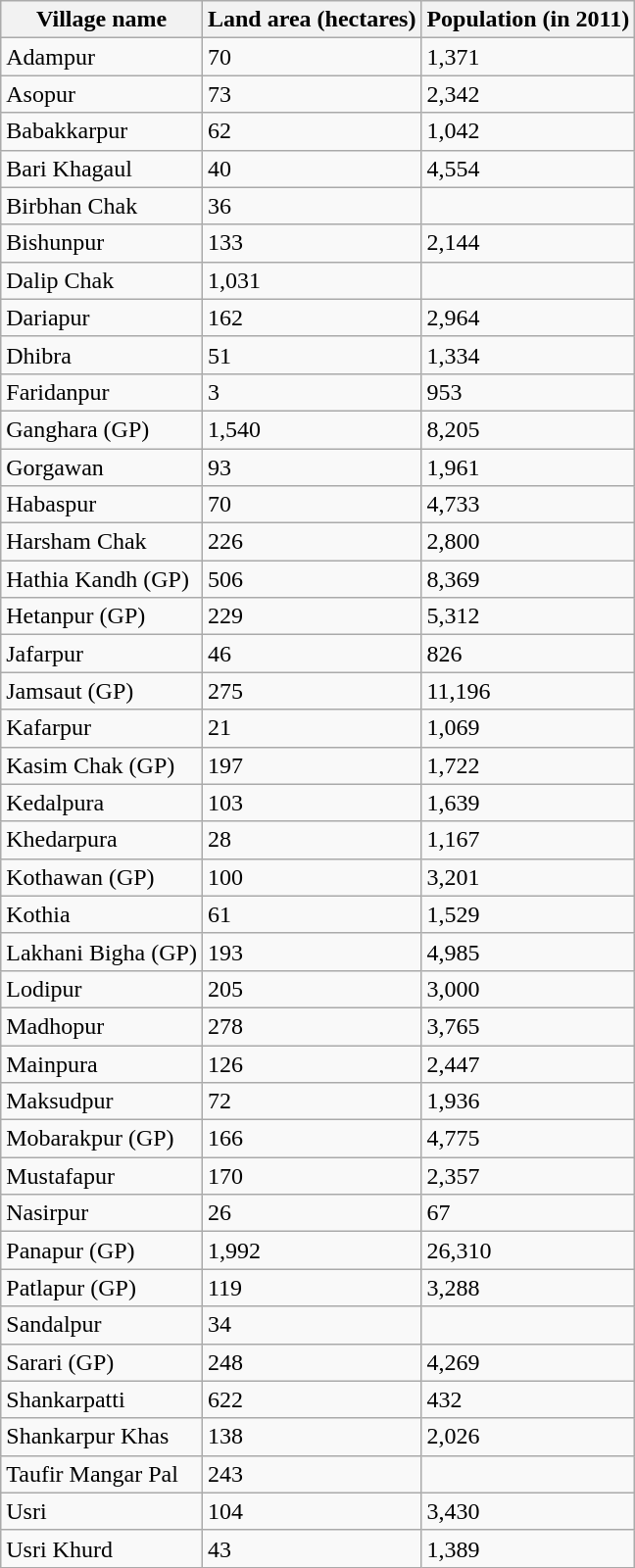<table class="wikitable sortable">
<tr>
<th>Village name</th>
<th>Land area (hectares)</th>
<th>Population (in 2011)</th>
</tr>
<tr>
<td>Adampur</td>
<td>70</td>
<td>1,371</td>
</tr>
<tr>
<td>Asopur</td>
<td>73</td>
<td>2,342</td>
</tr>
<tr>
<td>Babakkarpur</td>
<td>62</td>
<td>1,042</td>
</tr>
<tr>
<td>Bari Khagaul</td>
<td>40</td>
<td>4,554</td>
</tr>
<tr>
<td>Birbhan Chak</td>
<td>36</td>
<td></td>
</tr>
<tr>
<td>Bishunpur</td>
<td>133</td>
<td>2,144</td>
</tr>
<tr>
<td>Dalip Chak</td>
<td>1,031</td>
<td></td>
</tr>
<tr>
<td>Dariapur</td>
<td>162</td>
<td>2,964</td>
</tr>
<tr>
<td>Dhibra</td>
<td>51</td>
<td>1,334</td>
</tr>
<tr>
<td>Faridanpur</td>
<td>3</td>
<td>953</td>
</tr>
<tr>
<td>Ganghara (GP)</td>
<td>1,540</td>
<td>8,205</td>
</tr>
<tr>
<td>Gorgawan</td>
<td>93</td>
<td>1,961</td>
</tr>
<tr>
<td>Habaspur</td>
<td>70</td>
<td>4,733</td>
</tr>
<tr>
<td>Harsham Chak</td>
<td>226</td>
<td>2,800</td>
</tr>
<tr>
<td>Hathia Kandh (GP)</td>
<td>506</td>
<td>8,369</td>
</tr>
<tr>
<td>Hetanpur (GP)</td>
<td>229</td>
<td>5,312</td>
</tr>
<tr>
<td>Jafarpur</td>
<td>46</td>
<td>826</td>
</tr>
<tr>
<td>Jamsaut (GP)</td>
<td>275</td>
<td>11,196</td>
</tr>
<tr>
<td>Kafarpur</td>
<td>21</td>
<td>1,069</td>
</tr>
<tr>
<td>Kasim Chak (GP)</td>
<td>197</td>
<td>1,722</td>
</tr>
<tr>
<td>Kedalpura</td>
<td>103</td>
<td>1,639</td>
</tr>
<tr>
<td>Khedarpura</td>
<td>28</td>
<td>1,167</td>
</tr>
<tr>
<td>Kothawan (GP)</td>
<td>100</td>
<td>3,201</td>
</tr>
<tr>
<td>Kothia</td>
<td>61</td>
<td>1,529</td>
</tr>
<tr>
<td>Lakhani Bigha (GP)</td>
<td>193</td>
<td>4,985</td>
</tr>
<tr>
<td>Lodipur</td>
<td>205</td>
<td>3,000</td>
</tr>
<tr>
<td>Madhopur</td>
<td>278</td>
<td>3,765</td>
</tr>
<tr>
<td>Mainpura</td>
<td>126</td>
<td>2,447</td>
</tr>
<tr>
<td>Maksudpur</td>
<td>72</td>
<td>1,936</td>
</tr>
<tr>
<td>Mobarakpur (GP)</td>
<td>166</td>
<td>4,775</td>
</tr>
<tr>
<td>Mustafapur</td>
<td>170</td>
<td>2,357</td>
</tr>
<tr>
<td>Nasirpur</td>
<td>26</td>
<td>67</td>
</tr>
<tr>
<td>Panapur (GP)</td>
<td>1,992</td>
<td>26,310</td>
</tr>
<tr>
<td>Patlapur (GP)</td>
<td>119</td>
<td>3,288</td>
</tr>
<tr>
<td>Sandalpur</td>
<td>34</td>
<td></td>
</tr>
<tr>
<td>Sarari (GP)</td>
<td>248</td>
<td>4,269</td>
</tr>
<tr>
<td>Shankarpatti</td>
<td>622</td>
<td>432</td>
</tr>
<tr>
<td>Shankarpur Khas</td>
<td>138</td>
<td>2,026</td>
</tr>
<tr>
<td>Taufir Mangar Pal</td>
<td>243</td>
<td></td>
</tr>
<tr>
<td>Usri</td>
<td>104</td>
<td>3,430</td>
</tr>
<tr>
<td>Usri Khurd</td>
<td>43</td>
<td>1,389</td>
</tr>
</table>
